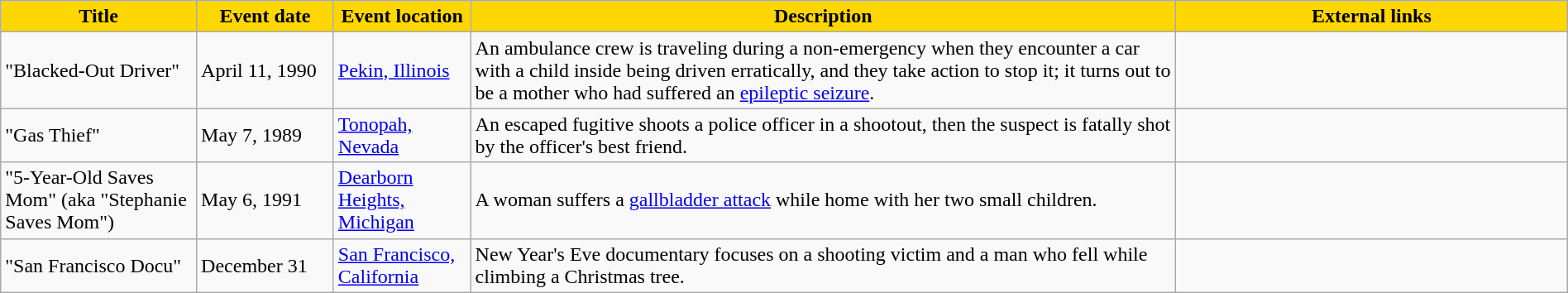<table class="wikitable" style="width: 100%;">
<tr>
<th style="background: #FFD700; color: #000000; width: 10%;">Title</th>
<th style="background: #FFD700; color: #000000; width: 7%;">Event date</th>
<th style="background: #FFD700; color: #000000; width: 7%;">Event location</th>
<th style="background: #FFD700; color: #000000; width: 36%;">Description</th>
<th style="background: #FFD700; color: #000000; width: 20%;">External links</th>
</tr>
<tr>
<td>"Blacked-Out Driver"</td>
<td>April 11, 1990</td>
<td><a href='#'>Pekin, Illinois</a></td>
<td>An ambulance crew is traveling during a non-emergency when they encounter a car with a child inside being driven erratically, and they take action to stop it; it turns out to be a mother who had suffered an <a href='#'>epileptic seizure</a>.</td>
<td></td>
</tr>
<tr>
<td>"Gas Thief"</td>
<td>May 7, 1989</td>
<td><a href='#'>Tonopah, Nevada</a></td>
<td>An escaped fugitive shoots a police officer in a shootout, then the suspect is fatally shot by the officer's best friend.</td>
<td></td>
</tr>
<tr>
<td>"5-Year-Old Saves Mom" (aka "Stephanie Saves Mom")</td>
<td>May 6, 1991</td>
<td><a href='#'>Dearborn Heights, Michigan</a></td>
<td>A woman suffers a <a href='#'>gallbladder attack</a> while home with her two small children.</td>
<td></td>
</tr>
<tr>
<td>"San Francisco Docu"</td>
<td>December 31</td>
<td><a href='#'>San Francisco, California</a></td>
<td>New Year's Eve documentary focuses on a shooting victim and a man who fell while climbing a Christmas tree.</td>
<td></td>
</tr>
</table>
